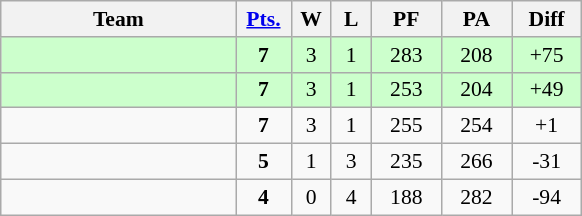<table class=wikitable style="font-size:90%;">
<tr align=center>
<th width=150px>Team</th>
<th width=30px><a href='#'>Pts.</a></th>
<th width=20px>W</th>
<th width=20px>L</th>
<th width=40px>PF</th>
<th width=40px>PA</th>
<th width=40px>Diff</th>
</tr>
<tr align=center bgcolor="#ccffcc">
<td align=left></td>
<td><strong>7</strong></td>
<td>3</td>
<td>1</td>
<td>283</td>
<td>208</td>
<td>+75</td>
</tr>
<tr align=center bgcolor="#ccffcc">
<td align=left></td>
<td><strong>7</strong></td>
<td>3</td>
<td>1</td>
<td>253</td>
<td>204</td>
<td>+49</td>
</tr>
<tr align=center>
<td align=left></td>
<td><strong>7</strong></td>
<td>3</td>
<td>1</td>
<td>255</td>
<td>254</td>
<td>+1</td>
</tr>
<tr align=center>
<td align=left></td>
<td><strong>5</strong></td>
<td>1</td>
<td>3</td>
<td>235</td>
<td>266</td>
<td>-31</td>
</tr>
<tr align=center>
<td align=left></td>
<td><strong>4</strong></td>
<td>0</td>
<td>4</td>
<td>188</td>
<td>282</td>
<td>-94</td>
</tr>
</table>
